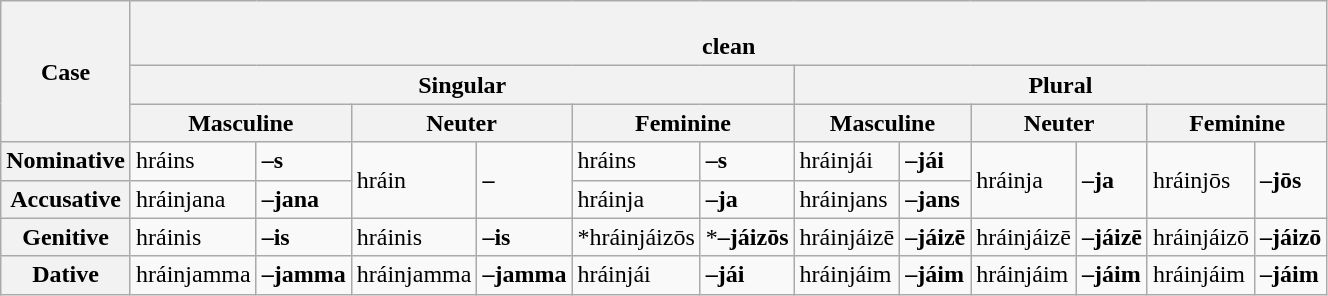<table class="wikitable">
<tr>
<th rowspan="3">Case</th>
<th colspan="12"><br> clean</th>
</tr>
<tr>
<th colspan="6"><strong>Singular</strong></th>
<th colspan="6"><strong>Plural</strong></th>
</tr>
<tr>
<th colspan="2"><strong>Masculine</strong></th>
<th colspan="2"><strong>Neuter</strong></th>
<th colspan="2"><strong>Feminine</strong></th>
<th colspan="2"><strong>Masculine</strong></th>
<th colspan="2"><strong>Neuter</strong></th>
<th colspan="2"><strong>Feminine</strong></th>
</tr>
<tr>
<th><strong>Nominative</strong></th>
<td>hráins</td>
<td><strong>–s</strong></td>
<td rowspan="2">hráin</td>
<td rowspan="2"><strong>–</strong></td>
<td>hráins</td>
<td><strong>–s</strong></td>
<td>hráinjái</td>
<td><strong>–jái</strong></td>
<td rowspan="2">hráinja</td>
<td rowspan="2"><strong>–ja</strong></td>
<td rowspan="2">hráinjōs</td>
<td rowspan="2"><strong>–jōs</strong></td>
</tr>
<tr>
<th><strong>Accusative</strong></th>
<td>hráinjana</td>
<td><strong>–jana</strong></td>
<td>hráinja</td>
<td><strong>–ja</strong></td>
<td>hráinjans</td>
<td><strong>–jans</strong></td>
</tr>
<tr>
<th><strong>Genitive</strong></th>
<td>hráinis</td>
<td><strong>–is</strong></td>
<td>hráinis</td>
<td><strong>–is</strong></td>
<td>*hráinjáizōs</td>
<td>*<strong>–jáizōs</strong></td>
<td>hráinjáizē</td>
<td><strong>–jáizē</strong></td>
<td>hráinjáizē</td>
<td><strong>–jáizē</strong></td>
<td>hráinjáizō</td>
<td><strong>–jáizō</strong></td>
</tr>
<tr>
<th><strong>Dative</strong></th>
<td>hráinjamma</td>
<td><strong>–jamma</strong></td>
<td>hráinjamma</td>
<td><strong>–jamma</strong></td>
<td>hráinjái</td>
<td><strong>–jái</strong></td>
<td>hráinjáim</td>
<td><strong>–jáim</strong></td>
<td>hráinjáim</td>
<td><strong>–jáim</strong></td>
<td>hráinjáim</td>
<td><strong>–jáim</strong></td>
</tr>
</table>
